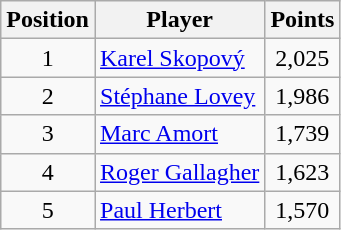<table class=wikitable>
<tr>
<th>Position</th>
<th>Player</th>
<th>Points</th>
</tr>
<tr>
<td align=center>1</td>
<td> <a href='#'>Karel Skopový</a></td>
<td align=center>2,025</td>
</tr>
<tr>
<td align=center>2</td>
<td> <a href='#'>Stéphane Lovey</a></td>
<td align=center>1,986</td>
</tr>
<tr>
<td align=center>3</td>
<td> <a href='#'>Marc Amort</a></td>
<td align=center>1,739</td>
</tr>
<tr>
<td align=center>4</td>
<td> <a href='#'>Roger Gallagher</a></td>
<td align=center>1,623</td>
</tr>
<tr>
<td align=center>5</td>
<td> <a href='#'>Paul Herbert</a></td>
<td align=center>1,570</td>
</tr>
</table>
